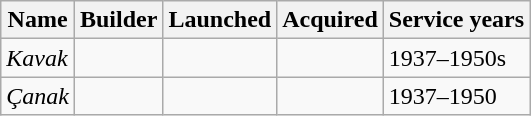<table class="wikitable">
<tr>
<th>Name</th>
<th>Builder</th>
<th>Launched</th>
<th>Acquired</th>
<th>Service years</th>
</tr>
<tr>
<td><em>Kavak</em></td>
<td></td>
<td></td>
<td></td>
<td>1937–1950s</td>
</tr>
<tr>
<td><em>Çanak</em></td>
<td></td>
<td></td>
<td></td>
<td>1937–1950</td>
</tr>
</table>
